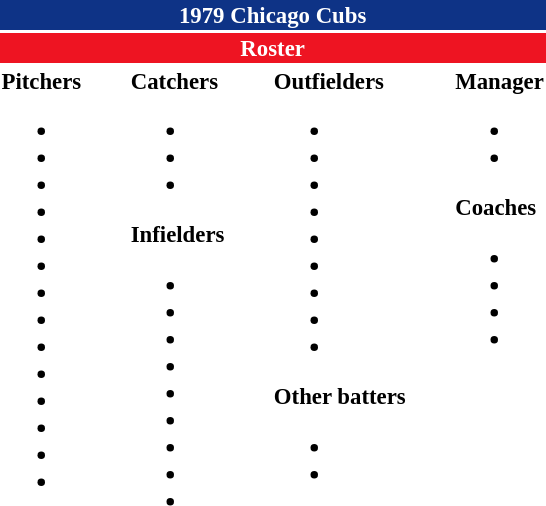<table class="toccolours" style="font-size: 95%;">
<tr>
<th colspan="10" style="background-color: #0e3386; color: white; text-align: center;">1979 Chicago Cubs</th>
</tr>
<tr>
<td colspan="10" style="background-color: #EE1422; color: white; text-align: center;"><strong>Roster</strong></td>
</tr>
<tr>
<td valign="top"><strong>Pitchers</strong><br><ul><li></li><li></li><li></li><li></li><li></li><li></li><li></li><li></li><li></li><li></li><li></li><li></li><li></li><li></li></ul></td>
<td width="25px"></td>
<td valign="top"><strong>Catchers</strong><br><ul><li></li><li></li><li></li></ul><strong>Infielders</strong><ul><li></li><li></li><li></li><li></li><li></li><li></li><li></li><li></li><li></li></ul></td>
<td width="25px"></td>
<td valign="top"><strong>Outfielders</strong><br><ul><li></li><li></li><li></li><li></li><li></li><li></li><li></li><li></li><li></li></ul><strong>Other batters</strong><ul><li></li><li></li></ul></td>
<td width="25px"></td>
<td valign="top"><strong>Manager</strong><br><ul><li></li><li></li></ul><strong>Coaches</strong><ul><li></li><li></li><li></li><li></li></ul></td>
</tr>
</table>
